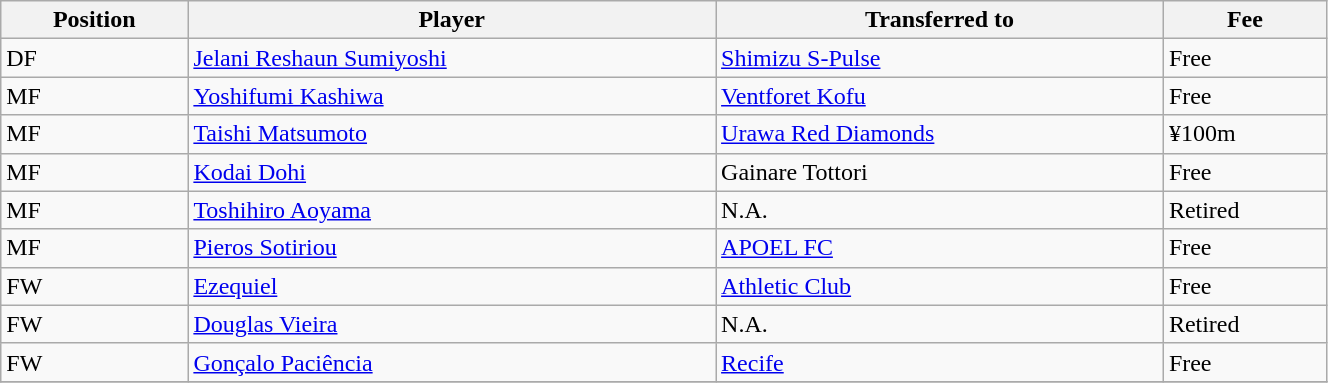<table class="wikitable sortable" style="width:70%; text-align:center; font-size:100%; text-align:left;">
<tr>
<th>Position</th>
<th>Player</th>
<th>Transferred to</th>
<th>Fee</th>
</tr>
<tr>
<td>DF</td>
<td> <a href='#'>Jelani Reshaun Sumiyoshi</a></td>
<td> <a href='#'>Shimizu S-Pulse</a></td>
<td>Free </td>
</tr>
<tr>
<td>MF</td>
<td> <a href='#'>Yoshifumi Kashiwa</a></td>
<td> <a href='#'>Ventforet Kofu</a></td>
<td>Free </td>
</tr>
<tr>
<td>MF</td>
<td> <a href='#'>Taishi Matsumoto</a></td>
<td> <a href='#'>Urawa Red Diamonds</a></td>
<td>¥100m  </td>
</tr>
<tr>
<td>MF</td>
<td> <a href='#'>Kodai Dohi</a></td>
<td> Gainare Tottori</td>
<td>Free </td>
</tr>
<tr>
<td>MF</td>
<td> <a href='#'>Toshihiro Aoyama</a></td>
<td>N.A.</td>
<td>Retired </td>
</tr>
<tr>
<td>MF</td>
<td> <a href='#'>Pieros Sotiriou</a></td>
<td> <a href='#'>APOEL FC</a></td>
<td>Free </td>
</tr>
<tr>
<td>FW</td>
<td> <a href='#'>Ezequiel</a></td>
<td> <a href='#'>Athletic Club</a></td>
<td>Free </td>
</tr>
<tr>
<td>FW</td>
<td> <a href='#'>Douglas Vieira</a></td>
<td>N.A.</td>
<td>Retired </td>
</tr>
<tr>
<td>FW</td>
<td> <a href='#'>Gonçalo Paciência</a></td>
<td> <a href='#'>Recife</a></td>
<td>Free </td>
</tr>
<tr>
</tr>
</table>
